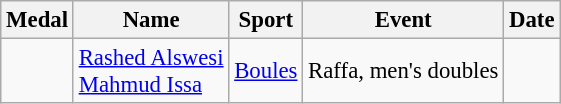<table class="wikitable sortable" style="font-size: 95%;">
<tr>
<th>Medal</th>
<th>Name</th>
<th>Sport</th>
<th>Event</th>
<th>Date</th>
</tr>
<tr>
<td></td>
<td><a href='#'>Rashed Alswesi</a><br><a href='#'>Mahmud Issa</a></td>
<td><a href='#'>Boules</a></td>
<td>Raffa, men's doubles</td>
<td></td>
</tr>
</table>
